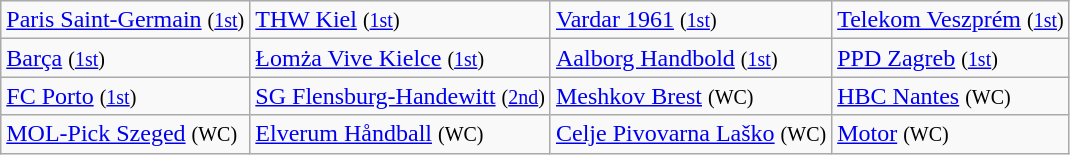<table class="wikitable">
<tr>
<td> <a href='#'>Paris Saint-Germain</a> <small>(<a href='#'>1st</a>)</small></td>
<td> <a href='#'>THW Kiel</a> <small>(<a href='#'>1st</a>)</small></td>
<td> <a href='#'>Vardar 1961</a> <small>(<a href='#'>1st</a>)</small></td>
<td> <a href='#'>Telekom Veszprém</a> <small>(<a href='#'>1st</a>)</small></td>
</tr>
<tr>
<td> <a href='#'>Barça</a> <small>(<a href='#'>1st</a>)</small></td>
<td> <a href='#'>Łomża Vive Kielce</a> <small>(<a href='#'>1st</a>)</small></td>
<td> <a href='#'>Aalborg Handbold</a> <small>(<a href='#'>1st</a>)</small></td>
<td> <a href='#'>PPD Zagreb</a> <small>(<a href='#'>1st</a>)</small></td>
</tr>
<tr>
<td> <a href='#'>FC Porto</a> <small>(<a href='#'>1st</a>)</small></td>
<td> <a href='#'>SG Flensburg-Handewitt</a> <small>(<a href='#'>2nd</a>)</small></td>
<td> <a href='#'>Meshkov Brest</a> <small>(WC)</small></td>
<td> <a href='#'>HBC Nantes</a> <small>(WC)</small></td>
</tr>
<tr>
<td> <a href='#'>MOL-Pick Szeged</a> <small>(WC)</small></td>
<td> <a href='#'>Elverum Håndball</a> <small>(WC)</small></td>
<td> <a href='#'>Celje Pivovarna Laško</a> <small>(WC)</small></td>
<td> <a href='#'>Motor</a> <small>(WC)</small></td>
</tr>
</table>
